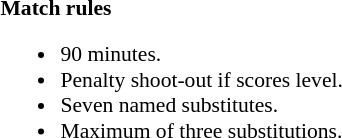<table width=100% style="font-size: 90%">
<tr>
<td style="width:60%; vertical-align:top;"><br><strong>Match rules</strong><ul><li>90 minutes.</li><li>Penalty shoot-out if scores level.</li><li>Seven named substitutes.</li><li>Maximum of three substitutions.</li></ul></td>
</tr>
</table>
